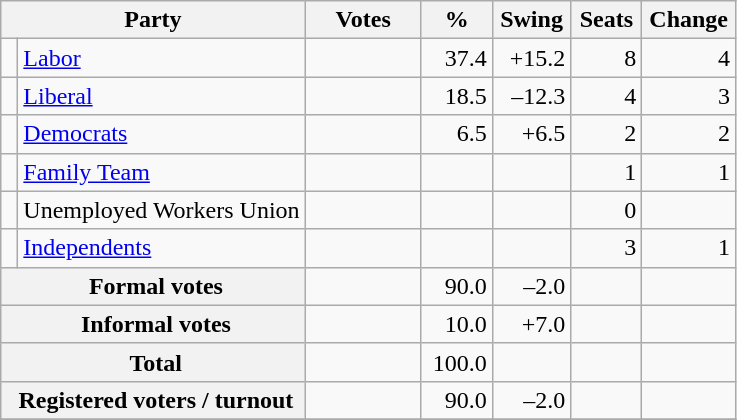<table class="wikitable" style="text-align:right; margin-bottom:0">
<tr>
<th style="width:10px;" colspan=3>Party</th>
<th style="width:70px;">Votes</th>
<th style="width:40px;">%</th>
<th style="width:40px;">Swing</th>
<th style="width:40px;">Seats</th>
<th style="width:40px;">Change</th>
</tr>
<tr>
<td> </td>
<td style="text-align:left;" colspan="2"><a href='#'>Labor</a></td>
<td style="width:70px;"></td>
<td style="width:40px;">37.4</td>
<td style="width:45px;">+15.2</td>
<td style="width:40px;">8</td>
<td style="width:55px;"> 4</td>
</tr>
<tr>
<td> </td>
<td style="text-align:left;" colspan="2"><a href='#'>Liberal</a></td>
<td style="width:70px;"></td>
<td style="width:40px;">18.5</td>
<td style="width:45px;">–12.3</td>
<td style="width:40px;">4</td>
<td style="width:55px;"> 3</td>
</tr>
<tr>
<td> </td>
<td style="text-align:left;" colspan="2"><a href='#'>Democrats</a></td>
<td></td>
<td>6.5</td>
<td>+6.5</td>
<td>2</td>
<td> 2</td>
</tr>
<tr>
<td> </td>
<td style="text-align:left;" colspan="2"><a href='#'>Family Team</a></td>
<td></td>
<td></td>
<td></td>
<td>1</td>
<td> 1</td>
</tr>
<tr>
<td> </td>
<td style="text-align:left;" colspan="2">Unemployed Workers Union</td>
<td></td>
<td></td>
<td></td>
<td>0</td>
<td></td>
</tr>
<tr>
<td> </td>
<td style="text-align:left;" colspan="2"><a href='#'>Independents</a></td>
<td></td>
<td></td>
<td></td>
<td>3</td>
<td> 1</td>
</tr>
<tr>
<th colspan="3"> Formal votes</th>
<td></td>
<td>90.0</td>
<td>–2.0</td>
<td></td>
<td></td>
</tr>
<tr>
<th colspan="3"> Informal votes</th>
<td></td>
<td>10.0</td>
<td>+7.0</td>
<td></td>
<td></td>
</tr>
<tr>
<th colspan="3"> Total</th>
<td></td>
<td>100.0</td>
<td></td>
<td></td>
<td></td>
</tr>
<tr>
<th colspan="3"> Registered voters / turnout</th>
<td></td>
<td>90.0</td>
<td>–2.0</td>
<td></td>
<td></td>
</tr>
<tr>
</tr>
</table>
